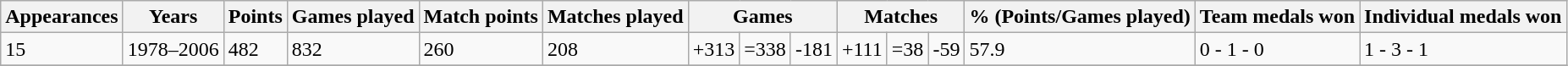<table class="wikitable">
<tr>
<th>Appearances</th>
<th>Years</th>
<th>Points</th>
<th>Games played</th>
<th>Match points</th>
<th>Matches played</th>
<th colspan=3>Games</th>
<th colspan=3>Matches</th>
<th>% (Points/Games played)</th>
<th>Team medals won</th>
<th>Individual medals won</th>
</tr>
<tr>
<td>15</td>
<td>1978–2006</td>
<td>482</td>
<td>832</td>
<td>260</td>
<td>208</td>
<td>+313</td>
<td>=338</td>
<td>-181</td>
<td>+111</td>
<td>=38</td>
<td>-59</td>
<td>57.9</td>
<td>0 - 1 - 0</td>
<td>1 - 3 - 1</td>
</tr>
<tr>
</tr>
</table>
